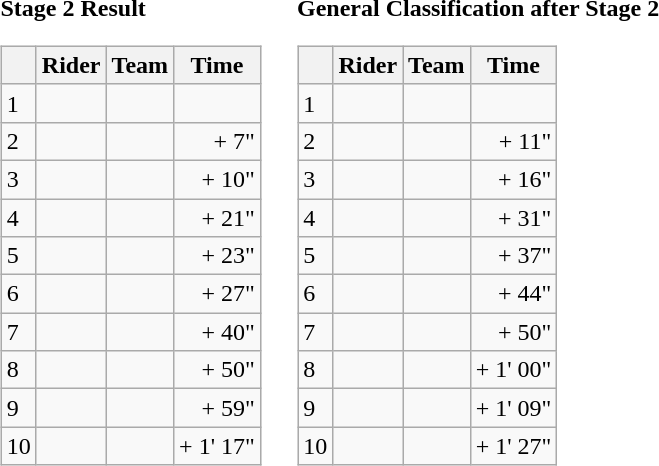<table>
<tr>
<td><strong>Stage 2 Result</strong><br><table class="wikitable">
<tr>
<th></th>
<th>Rider</th>
<th>Team</th>
<th>Time</th>
</tr>
<tr>
<td>1</td>
<td></td>
<td></td>
<td align="right"></td>
</tr>
<tr>
<td>2</td>
<td></td>
<td></td>
<td align="right">+ 7"</td>
</tr>
<tr>
<td>3</td>
<td></td>
<td></td>
<td align="right">+ 10"</td>
</tr>
<tr>
<td>4</td>
<td></td>
<td></td>
<td align="right">+ 21"</td>
</tr>
<tr>
<td>5</td>
<td></td>
<td></td>
<td align="right">+ 23"</td>
</tr>
<tr>
<td>6</td>
<td></td>
<td></td>
<td align="right">+ 27"</td>
</tr>
<tr>
<td>7</td>
<td></td>
<td></td>
<td align="right">+ 40"</td>
</tr>
<tr>
<td>8</td>
<td></td>
<td></td>
<td align="right">+ 50"</td>
</tr>
<tr>
<td>9</td>
<td></td>
<td></td>
<td align="right">+ 59"</td>
</tr>
<tr>
<td>10</td>
<td></td>
<td></td>
<td align="right">+ 1' 17"</td>
</tr>
</table>
</td>
<td></td>
<td><strong>General Classification after Stage 2</strong><br><table class="wikitable">
<tr>
<th></th>
<th>Rider</th>
<th>Team</th>
<th>Time</th>
</tr>
<tr>
<td>1</td>
<td>  </td>
<td></td>
<td align="right"></td>
</tr>
<tr>
<td>2</td>
<td></td>
<td></td>
<td align="right">+ 11"</td>
</tr>
<tr>
<td>3</td>
<td></td>
<td></td>
<td align="right">+ 16"</td>
</tr>
<tr>
<td>4</td>
<td></td>
<td></td>
<td align="right">+ 31"</td>
</tr>
<tr>
<td>5</td>
<td></td>
<td></td>
<td align="right">+ 37"</td>
</tr>
<tr>
<td>6</td>
<td></td>
<td></td>
<td align="right">+ 44"</td>
</tr>
<tr>
<td>7</td>
<td></td>
<td></td>
<td align="right">+ 50"</td>
</tr>
<tr>
<td>8</td>
<td> </td>
<td></td>
<td align="right">+ 1' 00"</td>
</tr>
<tr>
<td>9</td>
<td></td>
<td></td>
<td align="right">+ 1' 09"</td>
</tr>
<tr>
<td>10</td>
<td></td>
<td></td>
<td align="right">+ 1' 27"</td>
</tr>
</table>
</td>
</tr>
</table>
